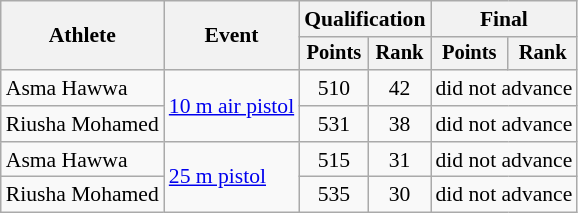<table class=wikitable style=font-size:90%;text-align:center>
<tr>
<th rowspan="2">Athlete</th>
<th rowspan="2">Event</th>
<th colspan=2>Qualification</th>
<th colspan=2>Final</th>
</tr>
<tr style="font-size:95%">
<th>Points</th>
<th>Rank</th>
<th>Points</th>
<th>Rank</th>
</tr>
<tr>
<td align=left>Asma Hawwa</td>
<td align=left rowspan=2><a href='#'>10 m air pistol</a></td>
<td>510</td>
<td>42</td>
<td colspan=2>did not advance</td>
</tr>
<tr>
<td align=left>Riusha Mohamed</td>
<td>531</td>
<td>38</td>
<td colspan=2>did not advance</td>
</tr>
<tr>
<td align=left>Asma Hawwa</td>
<td align=left rowspan=2><a href='#'>25 m pistol</a></td>
<td>515</td>
<td>31</td>
<td colspan=2>did not advance</td>
</tr>
<tr>
<td align=left>Riusha Mohamed</td>
<td>535</td>
<td>30</td>
<td colspan=2>did not advance</td>
</tr>
</table>
